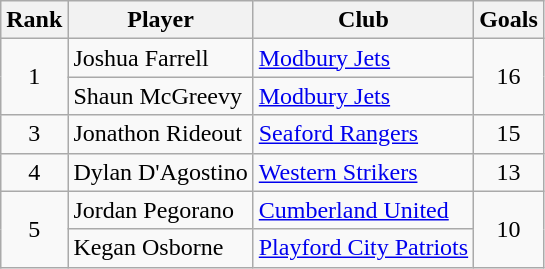<table class="wikitable" style="text-align:center">
<tr>
<th>Rank</th>
<th>Player</th>
<th>Club</th>
<th>Goals</th>
</tr>
<tr>
<td rowspan=2>1</td>
<td align=left> Joshua Farrell</td>
<td align=left><a href='#'>Modbury Jets</a></td>
<td rowspan=2>16</td>
</tr>
<tr>
<td align=left> Shaun McGreevy</td>
<td align=left><a href='#'>Modbury Jets</a></td>
</tr>
<tr>
<td rowspan=1>3</td>
<td align=left> Jonathon Rideout</td>
<td align=left><a href='#'>Seaford Rangers</a></td>
<td rowspan=1>15</td>
</tr>
<tr>
<td rowspan=1>4</td>
<td align=left> Dylan D'Agostino</td>
<td align=left><a href='#'>Western Strikers</a></td>
<td rowspan=1>13</td>
</tr>
<tr>
<td rowspan=2>5</td>
<td align=left> Jordan Pegorano</td>
<td align=left><a href='#'>Cumberland United</a></td>
<td rowspan=2>10</td>
</tr>
<tr>
<td align=left> Kegan Osborne</td>
<td align=left><a href='#'>Playford City Patriots</a></td>
</tr>
</table>
